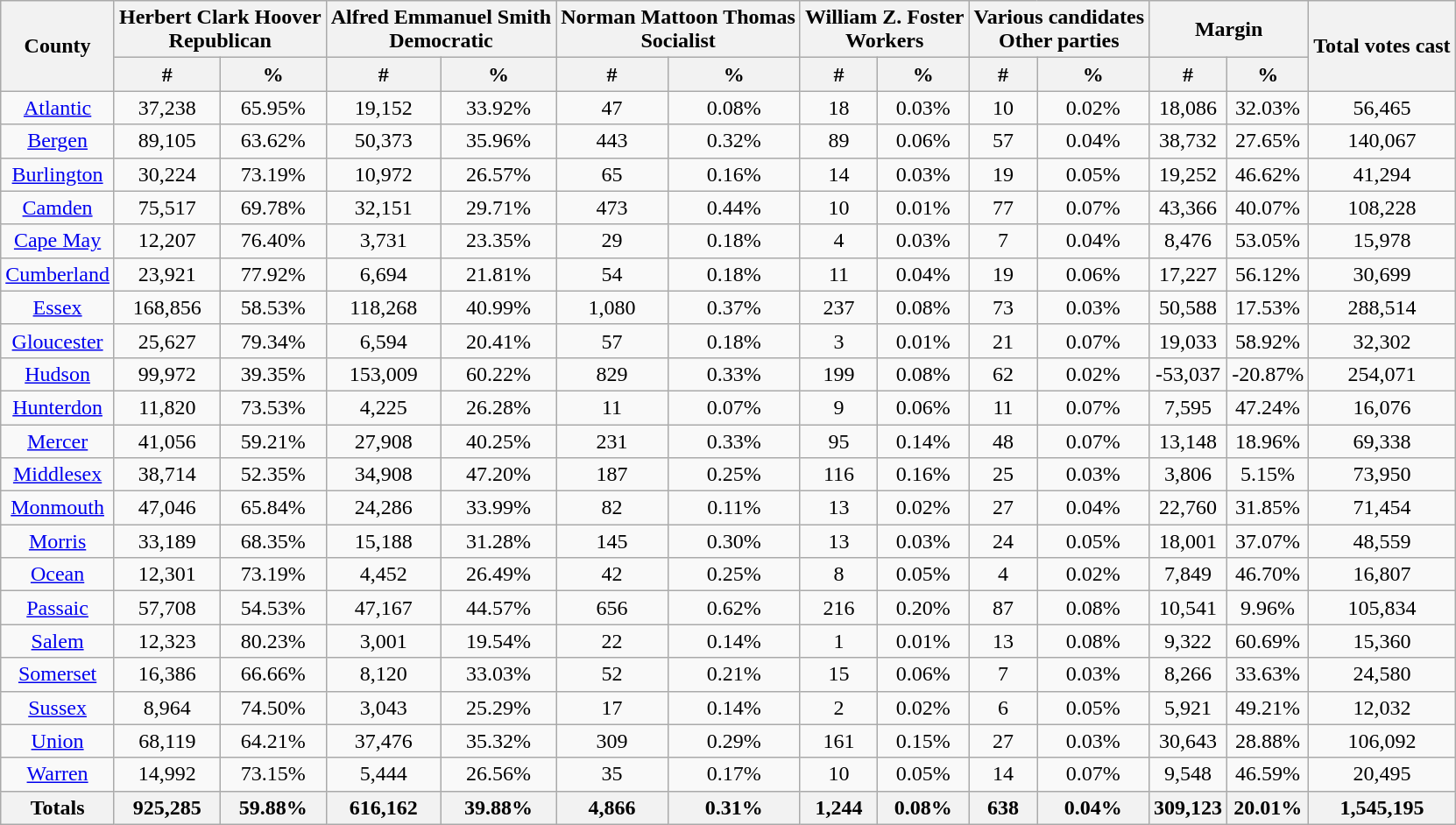<table class="wikitable sortable" style="text-align:center">
<tr>
<th style="text-align:center;" rowspan="2">County</th>
<th style="text-align:center;" colspan="2">Herbert Clark Hoover<br>Republican</th>
<th style="text-align:center;" colspan="2">Alfred Emmanuel Smith<br>Democratic</th>
<th style="text-align:center;" colspan="2">Norman Mattoon Thomas<br>Socialist</th>
<th style="text-align:center;" colspan="2">William Z. Foster<br>Workers</th>
<th style="text-align:center;" colspan="2">Various candidates<br>Other parties</th>
<th style="text-align:center;" colspan="2">Margin</th>
<th style="text-align:center;" rowspan="2">Total votes cast</th>
</tr>
<tr>
<th data-sort-type="number">#</th>
<th data-sort-type="number">%</th>
<th data-sort-type="number">#</th>
<th data-sort-type="number">%</th>
<th data-sort-type="number">#</th>
<th data-sort-type="number">%</th>
<th data-sort-type="number">#</th>
<th data-sort-type="number">%</th>
<th data-sort-type="number">#</th>
<th data-sort-type="number">%</th>
<th data-sort-type="number">#</th>
<th data-sort-type="number">%</th>
</tr>
<tr style="text-align:center;">
<td><a href='#'>Atlantic</a></td>
<td>37,238</td>
<td>65.95%</td>
<td>19,152</td>
<td>33.92%</td>
<td>47</td>
<td>0.08%</td>
<td>18</td>
<td>0.03%</td>
<td>10</td>
<td>0.02%</td>
<td>18,086</td>
<td>32.03%</td>
<td>56,465</td>
</tr>
<tr style="text-align:center;">
<td><a href='#'>Bergen</a></td>
<td>89,105</td>
<td>63.62%</td>
<td>50,373</td>
<td>35.96%</td>
<td>443</td>
<td>0.32%</td>
<td>89</td>
<td>0.06%</td>
<td>57</td>
<td>0.04%</td>
<td>38,732</td>
<td>27.65%</td>
<td>140,067</td>
</tr>
<tr style="text-align:center;">
<td><a href='#'>Burlington</a></td>
<td>30,224</td>
<td>73.19%</td>
<td>10,972</td>
<td>26.57%</td>
<td>65</td>
<td>0.16%</td>
<td>14</td>
<td>0.03%</td>
<td>19</td>
<td>0.05%</td>
<td>19,252</td>
<td>46.62%</td>
<td>41,294</td>
</tr>
<tr style="text-align:center;">
<td><a href='#'>Camden</a></td>
<td>75,517</td>
<td>69.78%</td>
<td>32,151</td>
<td>29.71%</td>
<td>473</td>
<td>0.44%</td>
<td>10</td>
<td>0.01%</td>
<td>77</td>
<td>0.07%</td>
<td>43,366</td>
<td>40.07%</td>
<td>108,228</td>
</tr>
<tr style="text-align:center;">
<td><a href='#'>Cape May</a></td>
<td>12,207</td>
<td>76.40%</td>
<td>3,731</td>
<td>23.35%</td>
<td>29</td>
<td>0.18%</td>
<td>4</td>
<td>0.03%</td>
<td>7</td>
<td>0.04%</td>
<td>8,476</td>
<td>53.05%</td>
<td>15,978</td>
</tr>
<tr style="text-align:center;">
<td><a href='#'>Cumberland</a></td>
<td>23,921</td>
<td>77.92%</td>
<td>6,694</td>
<td>21.81%</td>
<td>54</td>
<td>0.18%</td>
<td>11</td>
<td>0.04%</td>
<td>19</td>
<td>0.06%</td>
<td>17,227</td>
<td>56.12%</td>
<td>30,699</td>
</tr>
<tr style="text-align:center;">
<td><a href='#'>Essex</a></td>
<td>168,856</td>
<td>58.53%</td>
<td>118,268</td>
<td>40.99%</td>
<td>1,080</td>
<td>0.37%</td>
<td>237</td>
<td>0.08%</td>
<td>73</td>
<td>0.03%</td>
<td>50,588</td>
<td>17.53%</td>
<td>288,514</td>
</tr>
<tr style="text-align:center;">
<td><a href='#'>Gloucester</a></td>
<td>25,627</td>
<td>79.34%</td>
<td>6,594</td>
<td>20.41%</td>
<td>57</td>
<td>0.18%</td>
<td>3</td>
<td>0.01%</td>
<td>21</td>
<td>0.07%</td>
<td>19,033</td>
<td>58.92%</td>
<td>32,302</td>
</tr>
<tr style="text-align:center;">
<td><a href='#'>Hudson</a></td>
<td>99,972</td>
<td>39.35%</td>
<td>153,009</td>
<td>60.22%</td>
<td>829</td>
<td>0.33%</td>
<td>199</td>
<td>0.08%</td>
<td>62</td>
<td>0.02%</td>
<td>-53,037</td>
<td>-20.87%</td>
<td>254,071</td>
</tr>
<tr style="text-align:center;">
<td><a href='#'>Hunterdon</a></td>
<td>11,820</td>
<td>73.53%</td>
<td>4,225</td>
<td>26.28%</td>
<td>11</td>
<td>0.07%</td>
<td>9</td>
<td>0.06%</td>
<td>11</td>
<td>0.07%</td>
<td>7,595</td>
<td>47.24%</td>
<td>16,076</td>
</tr>
<tr style="text-align:center;">
<td><a href='#'>Mercer</a></td>
<td>41,056</td>
<td>59.21%</td>
<td>27,908</td>
<td>40.25%</td>
<td>231</td>
<td>0.33%</td>
<td>95</td>
<td>0.14%</td>
<td>48</td>
<td>0.07%</td>
<td>13,148</td>
<td>18.96%</td>
<td>69,338</td>
</tr>
<tr style="text-align:center;">
<td><a href='#'>Middlesex</a></td>
<td>38,714</td>
<td>52.35%</td>
<td>34,908</td>
<td>47.20%</td>
<td>187</td>
<td>0.25%</td>
<td>116</td>
<td>0.16%</td>
<td>25</td>
<td>0.03%</td>
<td>3,806</td>
<td>5.15%</td>
<td>73,950</td>
</tr>
<tr style="text-align:center;">
<td><a href='#'>Monmouth</a></td>
<td>47,046</td>
<td>65.84%</td>
<td>24,286</td>
<td>33.99%</td>
<td>82</td>
<td>0.11%</td>
<td>13</td>
<td>0.02%</td>
<td>27</td>
<td>0.04%</td>
<td>22,760</td>
<td>31.85%</td>
<td>71,454</td>
</tr>
<tr style="text-align:center;">
<td><a href='#'>Morris</a></td>
<td>33,189</td>
<td>68.35%</td>
<td>15,188</td>
<td>31.28%</td>
<td>145</td>
<td>0.30%</td>
<td>13</td>
<td>0.03%</td>
<td>24</td>
<td>0.05%</td>
<td>18,001</td>
<td>37.07%</td>
<td>48,559</td>
</tr>
<tr style="text-align:center;">
<td><a href='#'>Ocean</a></td>
<td>12,301</td>
<td>73.19%</td>
<td>4,452</td>
<td>26.49%</td>
<td>42</td>
<td>0.25%</td>
<td>8</td>
<td>0.05%</td>
<td>4</td>
<td>0.02%</td>
<td>7,849</td>
<td>46.70%</td>
<td>16,807</td>
</tr>
<tr style="text-align:center;">
<td><a href='#'>Passaic</a></td>
<td>57,708</td>
<td>54.53%</td>
<td>47,167</td>
<td>44.57%</td>
<td>656</td>
<td>0.62%</td>
<td>216</td>
<td>0.20%</td>
<td>87</td>
<td>0.08%</td>
<td>10,541</td>
<td>9.96%</td>
<td>105,834</td>
</tr>
<tr style="text-align:center;">
<td><a href='#'>Salem</a></td>
<td>12,323</td>
<td>80.23%</td>
<td>3,001</td>
<td>19.54%</td>
<td>22</td>
<td>0.14%</td>
<td>1</td>
<td>0.01%</td>
<td>13</td>
<td>0.08%</td>
<td>9,322</td>
<td>60.69%</td>
<td>15,360</td>
</tr>
<tr style="text-align:center;">
<td><a href='#'>Somerset</a></td>
<td>16,386</td>
<td>66.66%</td>
<td>8,120</td>
<td>33.03%</td>
<td>52</td>
<td>0.21%</td>
<td>15</td>
<td>0.06%</td>
<td>7</td>
<td>0.03%</td>
<td>8,266</td>
<td>33.63%</td>
<td>24,580</td>
</tr>
<tr style="text-align:center;">
<td><a href='#'>Sussex</a></td>
<td>8,964</td>
<td>74.50%</td>
<td>3,043</td>
<td>25.29%</td>
<td>17</td>
<td>0.14%</td>
<td>2</td>
<td>0.02%</td>
<td>6</td>
<td>0.05%</td>
<td>5,921</td>
<td>49.21%</td>
<td>12,032</td>
</tr>
<tr style="text-align:center;">
<td><a href='#'>Union</a></td>
<td>68,119</td>
<td>64.21%</td>
<td>37,476</td>
<td>35.32%</td>
<td>309</td>
<td>0.29%</td>
<td>161</td>
<td>0.15%</td>
<td>27</td>
<td>0.03%</td>
<td>30,643</td>
<td>28.88%</td>
<td>106,092</td>
</tr>
<tr style="text-align:center;">
<td><a href='#'>Warren</a></td>
<td>14,992</td>
<td>73.15%</td>
<td>5,444</td>
<td>26.56%</td>
<td>35</td>
<td>0.17%</td>
<td>10</td>
<td>0.05%</td>
<td>14</td>
<td>0.07%</td>
<td>9,548</td>
<td>46.59%</td>
<td>20,495</td>
</tr>
<tr style="text-align:center;">
<th>Totals</th>
<th>925,285</th>
<th>59.88%</th>
<th>616,162</th>
<th>39.88%</th>
<th>4,866</th>
<th>0.31%</th>
<th>1,244</th>
<th>0.08%</th>
<th>638</th>
<th>0.04%</th>
<th>309,123</th>
<th>20.01%</th>
<th>1,545,195</th>
</tr>
</table>
